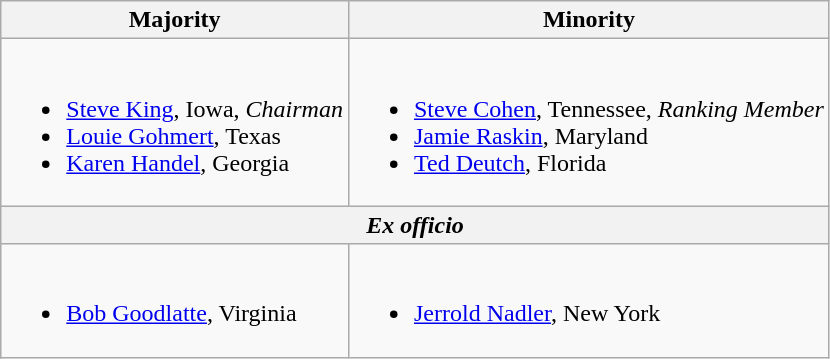<table class=wikitable>
<tr>
<th>Majority</th>
<th>Minority</th>
</tr>
<tr>
<td><br><ul><li><a href='#'>Steve King</a>, Iowa, <em>Chairman</em></li><li><a href='#'>Louie Gohmert</a>, Texas</li><li><a href='#'>Karen Handel</a>, Georgia</li></ul></td>
<td><br><ul><li><a href='#'>Steve Cohen</a>, Tennessee, <em>Ranking Member</em></li><li><a href='#'>Jamie Raskin</a>, Maryland</li><li><a href='#'>Ted Deutch</a>, Florida</li></ul></td>
</tr>
<tr>
<th colspan=2><em>Ex officio</em></th>
</tr>
<tr>
<td><br><ul><li><a href='#'>Bob Goodlatte</a>, Virginia</li></ul></td>
<td><br><ul><li><a href='#'>Jerrold Nadler</a>, New York</li></ul></td>
</tr>
</table>
